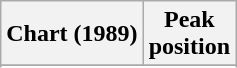<table class="wikitable sortable">
<tr>
<th align="left">Chart (1989)</th>
<th align="center">Peak<br>position</th>
</tr>
<tr>
</tr>
<tr>
</tr>
</table>
